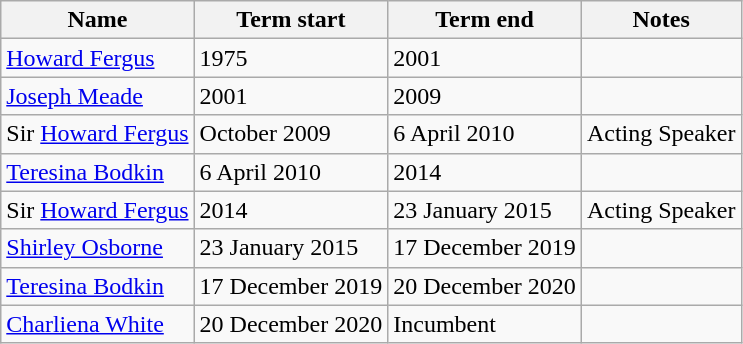<table class=wikitable>
<tr>
<th>Name</th>
<th>Term start</th>
<th>Term end</th>
<th>Notes</th>
</tr>
<tr>
<td align=left><a href='#'>Howard Fergus</a></td>
<td>1975</td>
<td>2001</td>
<td></td>
</tr>
<tr>
<td align=left><a href='#'>Joseph Meade</a></td>
<td>2001</td>
<td>2009</td>
<td></td>
</tr>
<tr>
<td align=left>Sir <a href='#'>Howard Fergus</a></td>
<td>October 2009</td>
<td>6 April 2010</td>
<td>Acting Speaker</td>
</tr>
<tr>
<td align=left><a href='#'>Teresina Bodkin</a></td>
<td>6 April 2010</td>
<td>2014</td>
<td></td>
</tr>
<tr>
<td align=left>Sir <a href='#'>Howard Fergus</a></td>
<td>2014</td>
<td>23 January 2015</td>
<td>Acting Speaker</td>
</tr>
<tr>
<td align=left><a href='#'>Shirley Osborne</a></td>
<td>23 January 2015</td>
<td>17 December 2019</td>
<td></td>
</tr>
<tr>
<td align=left><a href='#'>Teresina Bodkin</a></td>
<td>17 December 2019</td>
<td>20 December 2020</td>
<td></td>
</tr>
<tr>
<td align=left><a href='#'>Charliena White</a></td>
<td>20 December 2020</td>
<td>Incumbent</td>
<td></td>
</tr>
</table>
